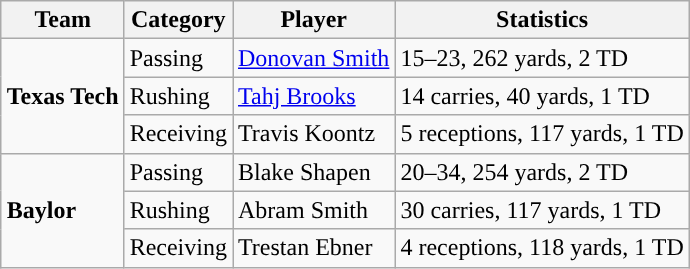<table class="wikitable" style="float: right;">
<tr>
<th>Team</th>
<th>Category</th>
<th>Player</th>
<th>Statistics</th>
</tr>
<tr>
<td rowspan=3><strong>Texas Tech</strong></td>
<td>Passing</td>
<td><a href='#'>Donovan Smith</a></td>
<td>15–23, 262 yards, 2 TD</td>
</tr>
<tr>
<td>Rushing</td>
<td><a href='#'>Tahj Brooks</a></td>
<td>14 carries, 40 yards, 1 TD</td>
</tr>
<tr>
<td>Receiving</td>
<td>Travis Koontz</td>
<td>5 receptions, 117 yards, 1 TD</td>
</tr>
<tr>
<td rowspan=3><strong>Baylor</strong></td>
<td>Passing</td>
<td>Blake Shapen</td>
<td>20–34, 254 yards, 2 TD</td>
</tr>
<tr>
<td>Rushing</td>
<td>Abram Smith</td>
<td>30 carries, 117 yards, 1 TD</td>
</tr>
<tr>
<td>Receiving</td>
<td>Trestan Ebner</td>
<td>4 receptions, 118 yards, 1 TD</td>
</tr>
</table>
